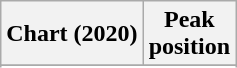<table class="wikitable">
<tr>
<th align="left">Chart (2020)</th>
<th align="left">Peak<br>position</th>
</tr>
<tr>
</tr>
<tr>
</tr>
<tr>
</tr>
</table>
